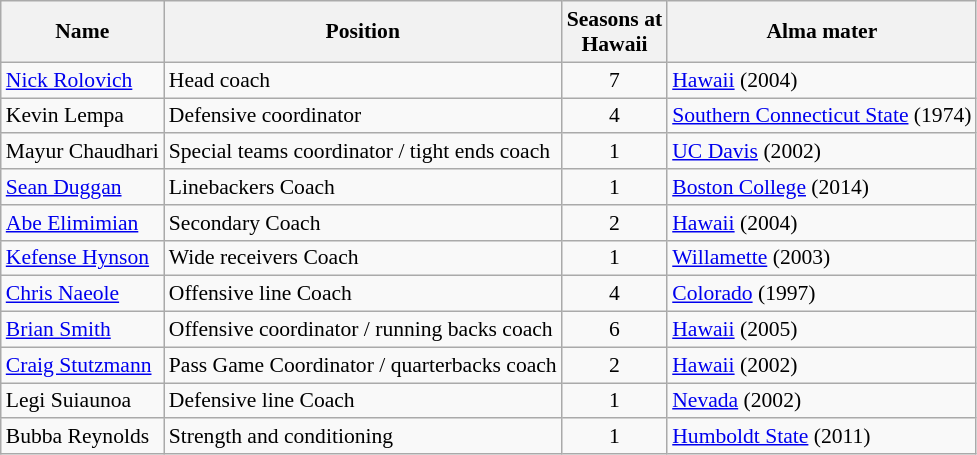<table class="wikitable" border="1" style="font-size:90%;">
<tr>
<th>Name</th>
<th>Position</th>
<th>Seasons at<br>Hawaii</th>
<th>Alma mater</th>
</tr>
<tr>
<td><a href='#'>Nick Rolovich</a></td>
<td>Head coach</td>
<td align=center>7</td>
<td><a href='#'>Hawaii</a> (2004)</td>
</tr>
<tr>
<td>Kevin Lempa</td>
<td>Defensive coordinator</td>
<td align=center>4</td>
<td><a href='#'>Southern Connecticut State</a> (1974)</td>
</tr>
<tr>
<td>Mayur Chaudhari</td>
<td>Special teams coordinator / tight ends coach</td>
<td align=center>1</td>
<td><a href='#'>UC Davis</a> (2002)</td>
</tr>
<tr>
<td><a href='#'>Sean Duggan</a></td>
<td>Linebackers Coach</td>
<td align=center>1</td>
<td><a href='#'>Boston College</a> (2014)</td>
</tr>
<tr>
<td><a href='#'>Abe Elimimian</a></td>
<td>Secondary Coach</td>
<td align=center>2</td>
<td><a href='#'>Hawaii</a> (2004)</td>
</tr>
<tr>
<td><a href='#'>Kefense Hynson</a></td>
<td>Wide receivers Coach</td>
<td align=center>1</td>
<td><a href='#'>Willamette</a> (2003)</td>
</tr>
<tr>
<td><a href='#'>Chris Naeole</a></td>
<td>Offensive line Coach</td>
<td align=center>4</td>
<td><a href='#'>Colorado</a> (1997)</td>
</tr>
<tr>
<td><a href='#'>Brian Smith</a></td>
<td>Offensive coordinator / running backs coach</td>
<td align=center>6</td>
<td><a href='#'>Hawaii</a> (2005)</td>
</tr>
<tr>
<td><a href='#'>Craig Stutzmann</a></td>
<td>Pass Game Coordinator / quarterbacks coach</td>
<td align=center>2</td>
<td><a href='#'>Hawaii</a> (2002)</td>
</tr>
<tr>
<td>Legi Suiaunoa</td>
<td>Defensive line Coach</td>
<td align=center>1</td>
<td><a href='#'>Nevada</a> (2002)</td>
</tr>
<tr>
<td>Bubba Reynolds</td>
<td>Strength and conditioning</td>
<td align=center>1</td>
<td><a href='#'>Humboldt State</a> (2011)</td>
</tr>
</table>
